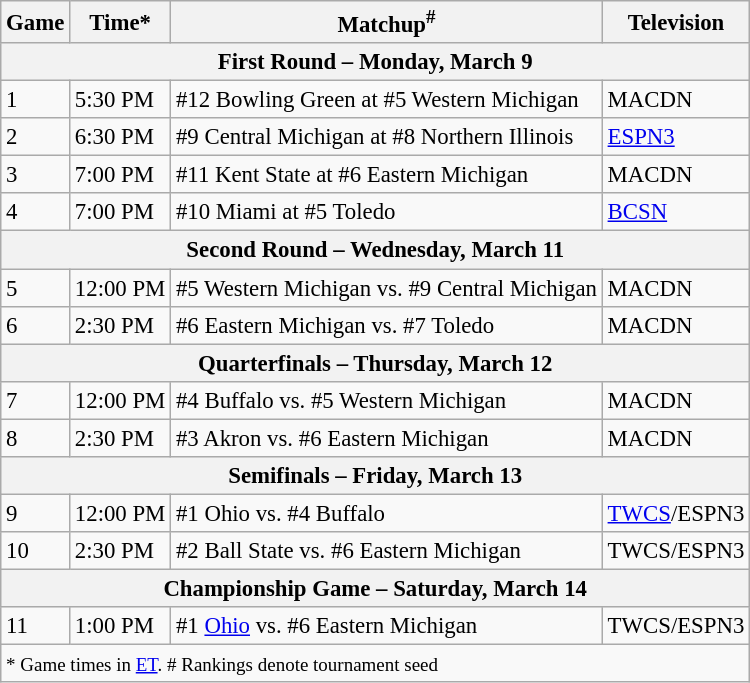<table class="wikitable" style="font-size: 95%">
<tr align="center">
<th>Game</th>
<th>Time*</th>
<th>Matchup<sup>#</sup></th>
<th>Television</th>
</tr>
<tr>
<th colspan=7>First Round – Monday, March 9</th>
</tr>
<tr>
<td>1</td>
<td>5:30 PM</td>
<td>#12 Bowling Green at #5 Western Michigan</td>
<td>MACDN</td>
</tr>
<tr>
<td>2</td>
<td>6:30 PM</td>
<td>#9 Central Michigan at #8 Northern Illinois</td>
<td><a href='#'>ESPN3</a></td>
</tr>
<tr>
<td>3</td>
<td>7:00 PM</td>
<td>#11 Kent State at #6 Eastern Michigan</td>
<td>MACDN</td>
</tr>
<tr>
<td>4</td>
<td>7:00 PM</td>
<td>#10 Miami at #5 Toledo</td>
<td><a href='#'>BCSN</a></td>
</tr>
<tr>
<th colspan=7>Second Round – Wednesday, March 11</th>
</tr>
<tr>
<td>5</td>
<td>12:00 PM</td>
<td>#5 Western Michigan vs. #9 Central Michigan</td>
<td>MACDN</td>
</tr>
<tr>
<td>6</td>
<td>2:30 PM</td>
<td>#6 Eastern Michigan vs. #7 Toledo</td>
<td>MACDN</td>
</tr>
<tr>
<th colspan=7>Quarterfinals – Thursday, March 12</th>
</tr>
<tr>
<td>7</td>
<td>12:00 PM</td>
<td>#4 Buffalo vs. #5 Western Michigan</td>
<td>MACDN</td>
</tr>
<tr>
<td>8</td>
<td>2:30 PM</td>
<td>#3 Akron vs. #6 Eastern Michigan</td>
<td>MACDN</td>
</tr>
<tr>
<th colspan=7>Semifinals – Friday, March 13</th>
</tr>
<tr>
<td>9</td>
<td>12:00 PM</td>
<td>#1 Ohio vs. #4 Buffalo</td>
<td><a href='#'>TWCS</a>/ESPN3</td>
</tr>
<tr>
<td>10</td>
<td>2:30 PM</td>
<td>#2 Ball State vs. #6 Eastern Michigan</td>
<td>TWCS/ESPN3</td>
</tr>
<tr>
<th colspan=7>Championship Game – Saturday, March 14</th>
</tr>
<tr>
<td>11</td>
<td>1:00 PM</td>
<td>#1 <a href='#'>Ohio</a> vs. #6 Eastern Michigan</td>
<td>TWCS/ESPN3</td>
</tr>
<tr>
<td colspan=6><small>* Game times in <a href='#'>ET</a>. # Rankings denote tournament seed</small></td>
</tr>
</table>
